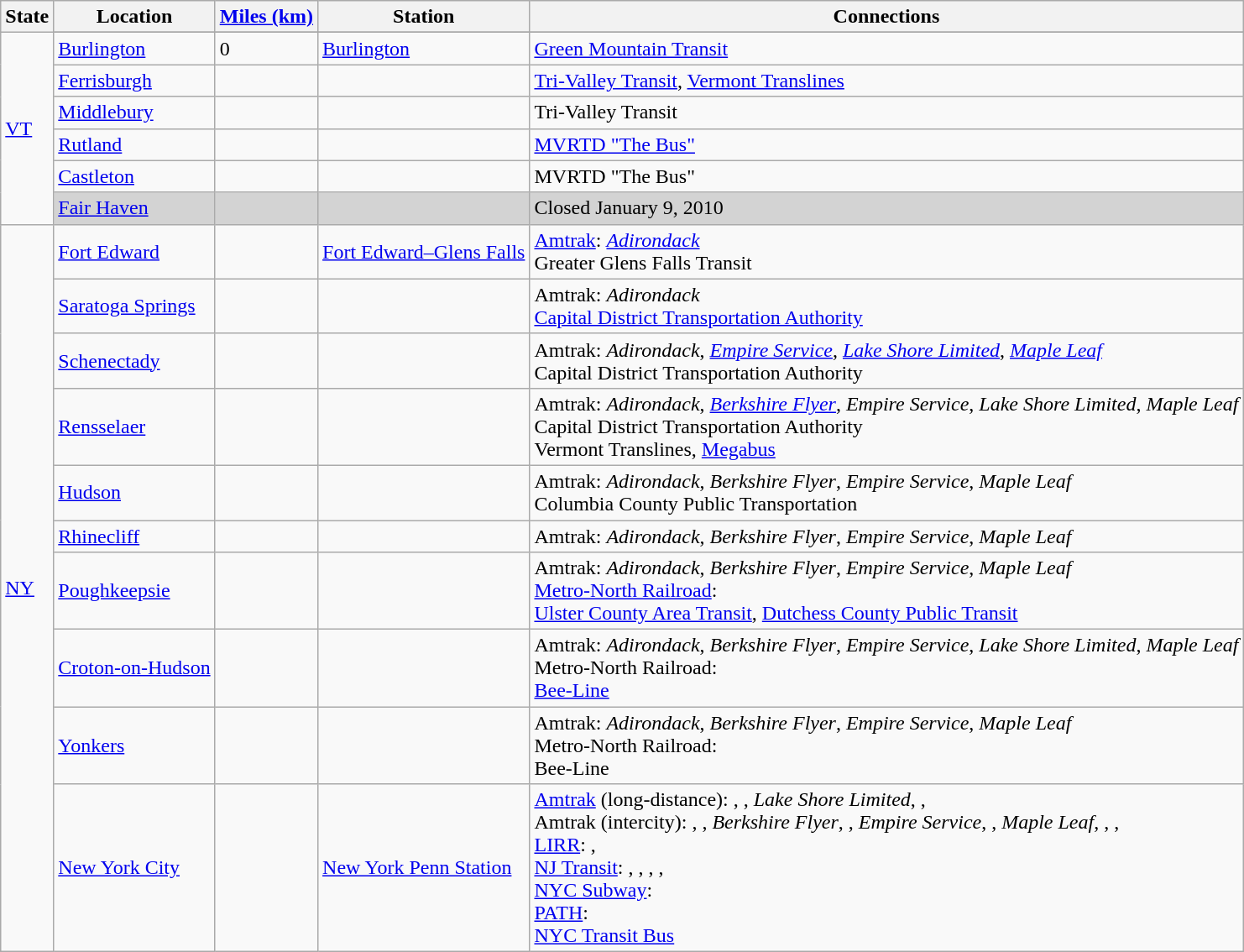<table class="wikitable mw-collapsible">
<tr>
<th>State</th>
<th>Location</th>
<th><a href='#'>Miles (km)</a></th>
<th>Station</th>
<th>Connections</th>
</tr>
<tr>
<td rowspan="7"><a href='#'>VT</a></td>
</tr>
<tr>
<td><a href='#'>Burlington</a></td>
<td>0</td>
<td><a href='#'>Burlington</a></td>
<td> <a href='#'>Green Mountain Transit</a></td>
</tr>
<tr>
<td><a href='#'>Ferrisburgh</a></td>
<td></td>
<td></td>
<td> <a href='#'>Tri-Valley Transit</a>, <a href='#'>Vermont Translines</a></td>
</tr>
<tr>
<td><a href='#'>Middlebury</a></td>
<td></td>
<td></td>
<td> Tri-Valley Transit</td>
</tr>
<tr>
<td><a href='#'>Rutland</a></td>
<td></td>
<td></td>
<td> <a href='#'>MVRTD "The Bus"</a></td>
</tr>
<tr>
<td><a href='#'>Castleton</a></td>
<td></td>
<td></td>
<td> MVRTD "The Bus"</td>
</tr>
<tr style="background-color:lightgray">
<td><a href='#'>Fair Haven</a></td>
<td></td>
<td></td>
<td>Closed January 9, 2010</td>
</tr>
<tr>
<td rowspan="10"><a href='#'>NY</a></td>
<td><a href='#'>Fort Edward</a></td>
<td></td>
<td><a href='#'>Fort Edward–Glens Falls</a></td>
<td> <a href='#'>Amtrak</a>: <em><a href='#'>Adirondack</a></em><br> Greater Glens Falls Transit</td>
</tr>
<tr>
<td><a href='#'>Saratoga Springs</a></td>
<td></td>
<td></td>
<td> Amtrak: <em>Adirondack</em><br> <a href='#'>Capital District Transportation Authority</a></td>
</tr>
<tr>
<td><a href='#'>Schenectady</a></td>
<td></td>
<td></td>
<td> Amtrak: <em>Adirondack</em>, <em><a href='#'>Empire Service</a></em>, <em><a href='#'>Lake Shore Limited</a></em>, <em><a href='#'>Maple Leaf</a></em><br> Capital District Transportation Authority</td>
</tr>
<tr>
<td><a href='#'>Rensselaer</a></td>
<td></td>
<td></td>
<td> Amtrak: <em>Adirondack</em>, <em><a href='#'>Berkshire Flyer</a></em>, <em>Empire Service</em>, <em>Lake Shore Limited</em>, <em>Maple Leaf</em><br> Capital District Transportation Authority<br> Vermont Translines,  <a href='#'>Megabus</a></td>
</tr>
<tr>
<td><a href='#'>Hudson</a></td>
<td></td>
<td></td>
<td> Amtrak: <em>Adirondack</em>, <em>Berkshire Flyer</em>, <em>Empire Service</em>, <em>Maple Leaf</em><br> Columbia County Public Transportation</td>
</tr>
<tr>
<td><a href='#'>Rhinecliff</a></td>
<td></td>
<td></td>
<td> Amtrak: <em>Adirondack</em>, <em>Berkshire Flyer</em>, <em>Empire Service</em>, <em>Maple Leaf</em></td>
</tr>
<tr>
<td><a href='#'>Poughkeepsie</a></td>
<td></td>
<td></td>
<td> Amtrak: <em>Adirondack</em>, <em>Berkshire Flyer</em>, <em>Empire Service</em>, <em>Maple Leaf</em><br> <a href='#'>Metro-North Railroad</a>: <br> <a href='#'>Ulster County Area Transit</a>, <a href='#'>Dutchess County Public Transit</a></td>
</tr>
<tr>
<td><a href='#'>Croton-on-Hudson</a></td>
<td></td>
<td></td>
<td> Amtrak: <em>Adirondack</em>, <em>Berkshire Flyer</em>, <em>Empire Service</em>, <em>Lake Shore Limited</em>, <em>Maple Leaf</em><br> Metro-North Railroad: <br> <a href='#'>Bee-Line</a></td>
</tr>
<tr>
<td><a href='#'>Yonkers</a></td>
<td></td>
<td></td>
<td> Amtrak: <em>Adirondack</em>, <em>Berkshire Flyer</em>, <em>Empire Service</em>, <em>Maple Leaf</em><br> Metro-North Railroad: <br> Bee-Line</td>
</tr>
<tr>
<td><a href='#'>New York City</a></td>
<td></td>
<td><a href='#'>New York Penn Station</a></td>
<td> <a href='#'>Amtrak</a> (long-distance): , , <em>Lake Shore Limited</em>, ,  <br> Amtrak (intercity): , , <em>Berkshire Flyer</em>, , <em>Empire Service</em>, , <em>Maple Leaf</em>, , , <br> <a href='#'>LIRR</a>: , <br> <a href='#'>NJ Transit</a>: , , , , <br> <a href='#'>NYC Subway</a>: <br> <a href='#'>PATH</a>:   <br> <a href='#'>NYC Transit Bus</a></td>
</tr>
</table>
